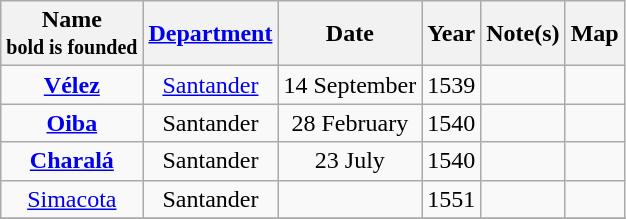<table class="wikitable sortable mw-collapsible">
<tr>
<th scope="col">Name<br><small>bold is founded</small></th>
<th scope="col"><a href='#'>Department</a></th>
<th scope="col">Date</th>
<th scope="col">Year</th>
<th scope="col">Note(s)</th>
<th scope="col">Map</th>
</tr>
<tr>
<td align=center><strong><a href='#'>Vélez</a></strong></td>
<td align=center><a href='#'>Santander</a></td>
<td align=center>14 September</td>
<td align=center>1539</td>
<td align=center></td>
<td align=center></td>
</tr>
<tr>
<td align=center><strong><a href='#'>Oiba</a></strong></td>
<td align=center>Santander</td>
<td align=center>28 February</td>
<td align=center>1540</td>
<td align=center></td>
<td align=center></td>
</tr>
<tr>
<td align=center><strong><a href='#'>Charalá</a></strong></td>
<td align=center>Santander</td>
<td align=center>23 July</td>
<td align=center>1540</td>
<td align=center></td>
<td align=center></td>
</tr>
<tr>
<td align=center><a href='#'>Simacota</a></td>
<td align=center>Santander</td>
<td align=center></td>
<td align=center>1551</td>
<td align=center></td>
<td align=center></td>
</tr>
<tr>
</tr>
</table>
